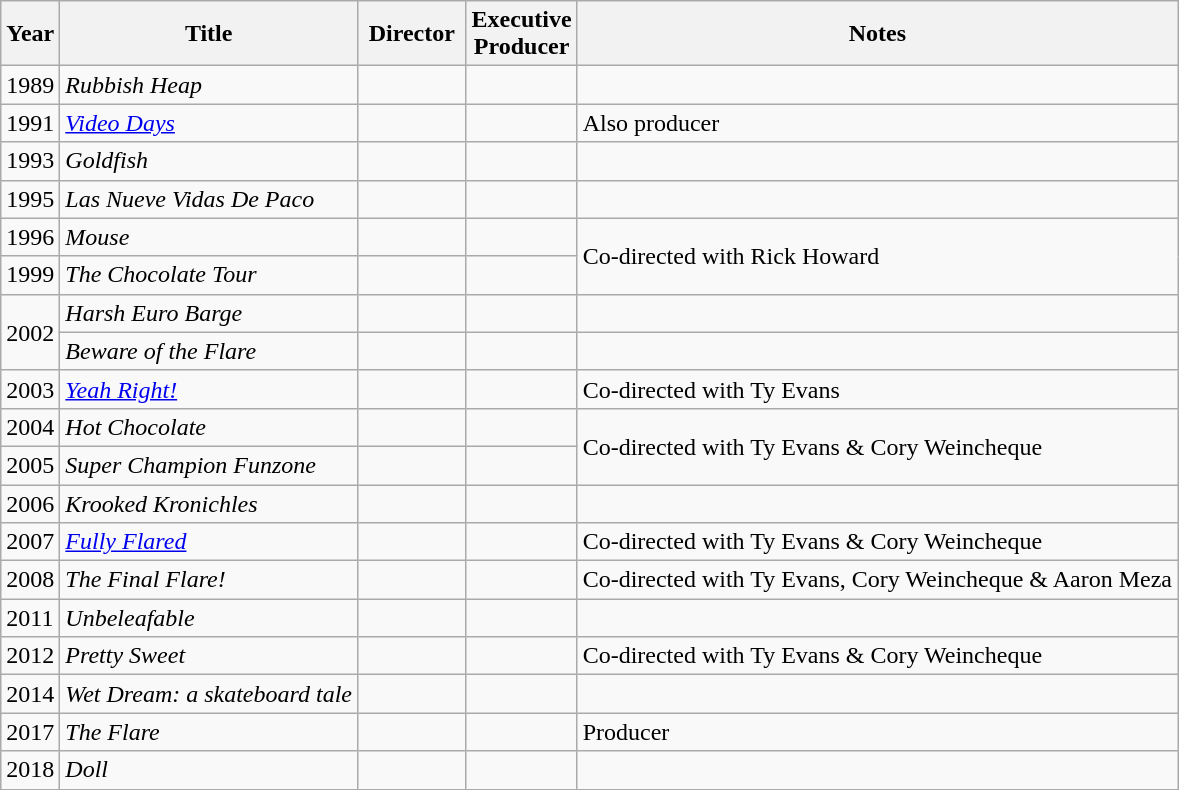<table class="wikitable">
<tr>
<th>Year</th>
<th>Title</th>
<th width=65>Director</th>
<th width=65>Executive<br>Producer</th>
<th>Notes</th>
</tr>
<tr>
<td>1989</td>
<td><em>Rubbish Heap</em></td>
<td></td>
<td></td>
<td></td>
</tr>
<tr>
<td>1991</td>
<td><em><a href='#'>Video Days</a></em></td>
<td></td>
<td></td>
<td>Also producer</td>
</tr>
<tr>
<td>1993</td>
<td><em>Goldfish</em></td>
<td></td>
<td></td>
<td></td>
</tr>
<tr>
<td>1995</td>
<td><em>Las Nueve Vidas De Paco</em></td>
<td></td>
<td></td>
<td></td>
</tr>
<tr>
<td>1996</td>
<td><em>Mouse</em></td>
<td></td>
<td></td>
<td rowspan=2>Co-directed with Rick Howard</td>
</tr>
<tr>
<td>1999</td>
<td><em>The Chocolate Tour</em></td>
<td></td>
<td></td>
</tr>
<tr>
<td rowspan=2>2002</td>
<td><em>Harsh Euro Barge</em></td>
<td></td>
<td></td>
<td></td>
</tr>
<tr>
<td><em>Beware of the Flare</em></td>
<td></td>
<td></td>
<td></td>
</tr>
<tr>
<td>2003</td>
<td><em><a href='#'>Yeah Right!</a></em></td>
<td></td>
<td></td>
<td>Co-directed with Ty Evans</td>
</tr>
<tr>
<td>2004</td>
<td><em>Hot Chocolate</em></td>
<td></td>
<td></td>
<td rowspan=2>Co-directed with Ty Evans & Cory Weincheque</td>
</tr>
<tr>
<td>2005</td>
<td><em>Super Champion Funzone</em></td>
<td></td>
<td></td>
</tr>
<tr>
<td>2006</td>
<td><em>Krooked Kronichles</em></td>
<td></td>
<td></td>
<td></td>
</tr>
<tr>
<td>2007</td>
<td><em><a href='#'>Fully Flared</a></em></td>
<td></td>
<td></td>
<td>Co-directed with Ty Evans & Cory Weincheque</td>
</tr>
<tr>
<td>2008</td>
<td><em>The Final Flare!</em></td>
<td></td>
<td></td>
<td>Co-directed with Ty Evans, Cory Weincheque & Aaron Meza</td>
</tr>
<tr>
<td>2011</td>
<td><em>Unbeleafable</em></td>
<td></td>
<td></td>
<td></td>
</tr>
<tr>
<td>2012</td>
<td><em>Pretty Sweet</em></td>
<td></td>
<td></td>
<td>Co-directed with Ty Evans & Cory Weincheque</td>
</tr>
<tr>
<td>2014</td>
<td><em>Wet Dream: a skateboard tale</em></td>
<td></td>
<td></td>
<td></td>
</tr>
<tr>
<td>2017</td>
<td><em>The Flare</em></td>
<td></td>
<td></td>
<td>Producer</td>
</tr>
<tr>
<td>2018</td>
<td><em>Doll</em></td>
<td></td>
<td></td>
<td></td>
</tr>
</table>
